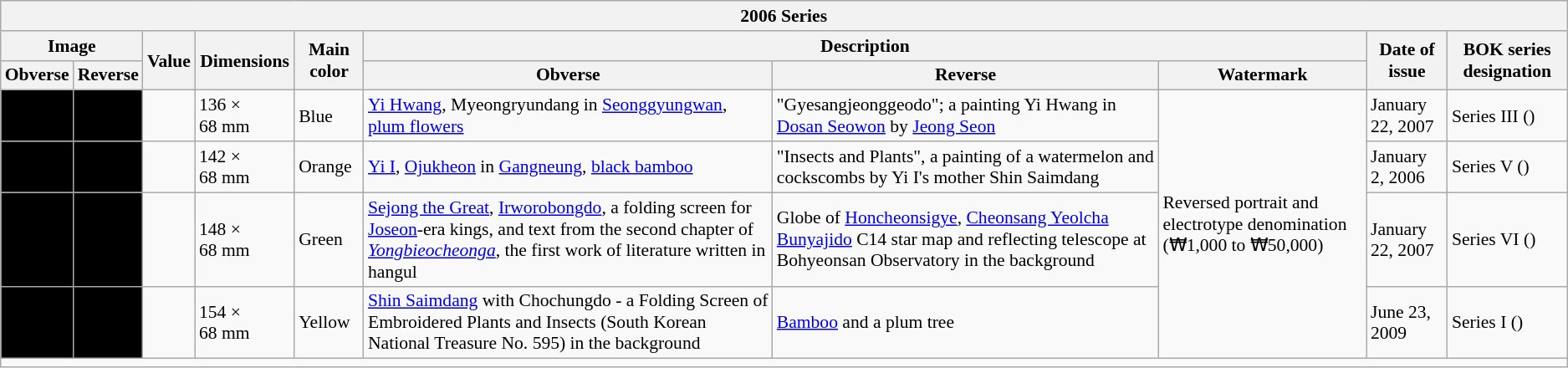<table class="wikitable" style="font-size: 90%">
<tr>
<th colspan="10">2006 Series </th>
</tr>
<tr>
<th colspan="2">Image</th>
<th rowspan="2">Value</th>
<th rowspan="2">Dimensions</th>
<th rowspan="2">Main color</th>
<th colspan="3">Description</th>
<th rowspan="2">Date of issue</th>
<th rowspan="2">BOK series designation</th>
</tr>
<tr>
<th>Obverse</th>
<th>Reverse</th>
<th>Obverse</th>
<th>Reverse</th>
<th>Watermark</th>
</tr>
<tr>
<td style="text-align:center; background:#000;"></td>
<td style="text-align:center; background:#000;"></td>
<td></td>
<td>136 × 68 mm</td>
<td>Blue</td>
<td><a href='#'>Yi Hwang</a>, Myeongryundang in <a href='#'>Seonggyungwan</a>, <a href='#'>plum flowers</a></td>
<td>"Gyesangjeonggeodo"; a painting Yi Hwang in <a href='#'>Dosan Seowon</a> by <a href='#'>Jeong Seon</a></td>
<td rowspan="4">Reversed portrait and electrotype denomination (₩1,000 to ₩50,000)</td>
<td>January 22, 2007</td>
<td>Series III ()</td>
</tr>
<tr>
<td style="text-align:center; background:#000;"></td>
<td style="text-align:center; background:#000;"></td>
<td></td>
<td>142 × 68 mm</td>
<td>Orange</td>
<td><a href='#'>Yi I</a>, <a href='#'>Ojukheon</a> in <a href='#'>Gangneung</a>, <a href='#'>black bamboo</a></td>
<td>"Insects and Plants", a painting of a watermelon and cockscombs by Yi I's mother Shin Saimdang</td>
<td>January 2, 2006</td>
<td>Series V ()</td>
</tr>
<tr>
<td style="text-align:center; background:#000;"></td>
<td style="text-align:center; background:#000;"></td>
<td></td>
<td>148 × 68 mm</td>
<td>Green</td>
<td><a href='#'>Sejong the Great</a>, <a href='#'>Irworobongdo</a>, a folding screen for <a href='#'>Joseon</a>-era kings, and text from the second chapter of <em><a href='#'>Yongbieocheonga</a></em>, the first work of literature written in hangul</td>
<td>Globe of <a href='#'>Honcheonsigye</a>, <a href='#'>Cheonsang Yeolcha Bunyajido</a> C14 star map and reflecting telescope at Bohyeonsan Observatory in the background</td>
<td>January 22, 2007</td>
<td>Series VI ()</td>
</tr>
<tr>
<td style="text-align:center; background:#000;"></td>
<td style="text-align:center; background:#000;"></td>
<td></td>
<td>154 × 68 mm</td>
<td>Yellow</td>
<td><a href='#'>Shin Saimdang</a> with Chochungdo - a Folding Screen of Embroidered Plants and Insects (South Korean National Treasure No. 595) in the background</td>
<td><a href='#'>Bamboo</a> and a plum tree</td>
<td>June 23, 2009</td>
<td>Series I ()</td>
</tr>
<tr>
<td colspan="10"></td>
</tr>
</table>
